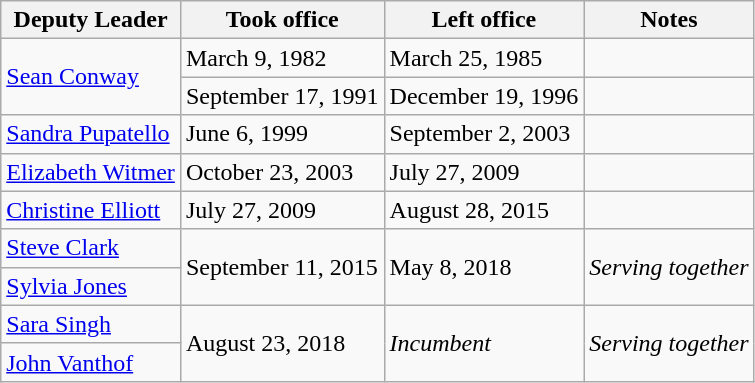<table class="wikitable">
<tr>
<th>Deputy Leader</th>
<th>Took office</th>
<th>Left office</th>
<th>Notes</th>
</tr>
<tr>
<td rowspan="2"><a href='#'>Sean Conway</a></td>
<td>March 9, 1982</td>
<td>March 25, 1985</td>
<td></td>
</tr>
<tr>
<td>September 17, 1991</td>
<td>December 19, 1996</td>
<td></td>
</tr>
<tr>
<td><a href='#'>Sandra Pupatello</a></td>
<td>June 6, 1999</td>
<td>September 2, 2003</td>
<td></td>
</tr>
<tr>
<td><a href='#'>Elizabeth Witmer</a></td>
<td>October 23, 2003</td>
<td>July 27, 2009</td>
<td></td>
</tr>
<tr>
<td><a href='#'>Christine Elliott</a></td>
<td>July 27, 2009</td>
<td>August 28, 2015</td>
<td></td>
</tr>
<tr>
<td><a href='#'>Steve Clark</a></td>
<td rowspan="2">September 11, 2015</td>
<td rowspan="2">May 8, 2018</td>
<td rowspan="2"><em>Serving together</em></td>
</tr>
<tr>
<td><a href='#'>Sylvia Jones</a></td>
</tr>
<tr>
<td><a href='#'>Sara Singh</a></td>
<td rowspan="2">August 23, 2018</td>
<td rowspan="2"><em>Incumbent</em></td>
<td rowspan="2"><em>Serving together</em></td>
</tr>
<tr>
<td><a href='#'>John Vanthof</a></td>
</tr>
</table>
